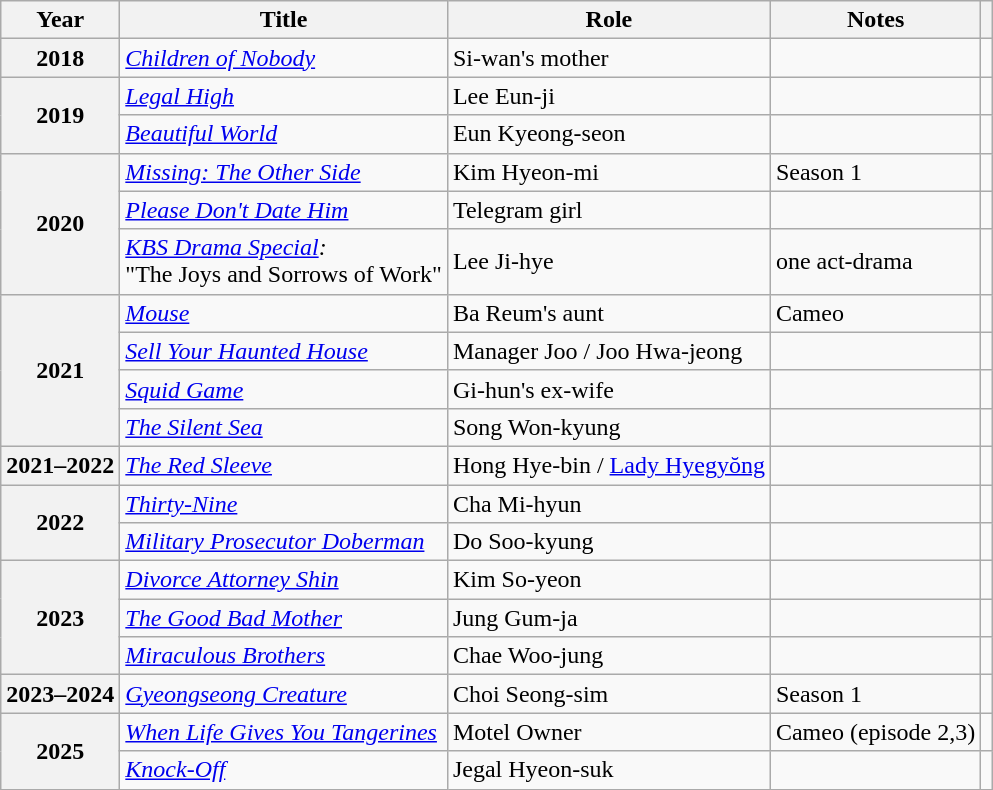<table class="wikitable sortable plainrowheaders">
<tr>
<th>Year</th>
<th>Title</th>
<th>Role</th>
<th class="unsortable">Notes</th>
<th class="unsortable"></th>
</tr>
<tr>
<th scope="row">2018</th>
<td><em><a href='#'>Children of Nobody</a></em></td>
<td>Si-wan's mother</td>
<td></td>
<td></td>
</tr>
<tr>
<th scope="row" rowspan=2>2019</th>
<td><em><a href='#'>Legal High</a></em></td>
<td>Lee Eun-ji</td>
<td></td>
<td></td>
</tr>
<tr>
<td><em><a href='#'>Beautiful World</a></em></td>
<td>Eun Kyeong-seon</td>
<td></td>
<td></td>
</tr>
<tr>
<th scope="row" rowspan=3>2020</th>
<td><em><a href='#'>Missing: The Other Side</a></em></td>
<td>Kim Hyeon-mi</td>
<td>Season 1</td>
<td></td>
</tr>
<tr>
<td><em><a href='#'>Please Don't Date Him</a></em></td>
<td>Telegram girl</td>
<td></td>
<td></td>
</tr>
<tr>
<td><em><a href='#'>KBS Drama Special</a>:</em><br>"The Joys and Sorrows of Work"</td>
<td>Lee Ji-hye</td>
<td>one act-drama</td>
<td></td>
</tr>
<tr>
<th scope="row" rowspan=4>2021</th>
<td><em><a href='#'>Mouse</a></em></td>
<td>Ba Reum's aunt</td>
<td>Cameo</td>
<td></td>
</tr>
<tr>
<td><em><a href='#'>Sell Your Haunted House</a></em></td>
<td>Manager Joo / Joo Hwa-jeong</td>
<td></td>
<td></td>
</tr>
<tr>
<td><em><a href='#'>Squid Game</a></em></td>
<td>Gi-hun's ex-wife</td>
<td></td>
<td></td>
</tr>
<tr>
<td><em><a href='#'>The Silent Sea</a></em></td>
<td>Song Won-kyung</td>
<td></td>
<td></td>
</tr>
<tr>
<th scope="row">2021–2022</th>
<td><em><a href='#'>The Red Sleeve</a></em></td>
<td>Hong Hye-bin /  <a href='#'>Lady Hyegyŏng</a></td>
<td></td>
<td></td>
</tr>
<tr>
<th scope="row" rowspan=2>2022</th>
<td><em><a href='#'>Thirty-Nine</a></em></td>
<td>Cha Mi-hyun</td>
<td></td>
<td></td>
</tr>
<tr>
<td><em><a href='#'>Military Prosecutor Doberman</a></em></td>
<td>Do Soo-kyung</td>
<td></td>
<td></td>
</tr>
<tr>
<th rowspan="3" scope="row">2023</th>
<td><em><a href='#'>Divorce Attorney Shin</a></em></td>
<td>Kim So-yeon</td>
<td></td>
<td></td>
</tr>
<tr>
<td><em><a href='#'>The Good Bad Mother</a></em></td>
<td>Jung Gum-ja</td>
<td></td>
<td></td>
</tr>
<tr>
<td><em><a href='#'>Miraculous Brothers</a></em></td>
<td>Chae Woo-jung</td>
<td></td>
<td></td>
</tr>
<tr>
<th scope="row">2023–2024</th>
<td><em><a href='#'>Gyeongseong Creature</a></em></td>
<td>Choi Seong-sim</td>
<td>Season 1</td>
<td></td>
</tr>
<tr>
<th scope="row" rowspan="2">2025</th>
<td><em><a href='#'>When Life Gives You Tangerines</a></em></td>
<td>Motel Owner</td>
<td>Cameo (episode 2,3)</td>
<td></td>
</tr>
<tr>
<td><em><a href='#'>Knock-Off</a></em></td>
<td>Jegal Hyeon-suk</td>
<td></td>
<td></td>
</tr>
</table>
